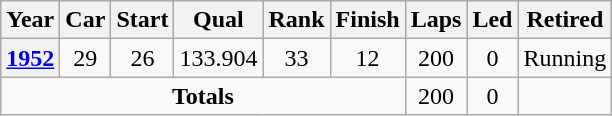<table class="wikitable" style="text-align:center">
<tr>
<th>Year</th>
<th>Car</th>
<th>Start</th>
<th>Qual</th>
<th>Rank</th>
<th>Finish</th>
<th>Laps</th>
<th>Led</th>
<th>Retired</th>
</tr>
<tr>
<th><a href='#'>1952</a></th>
<td>29</td>
<td>26</td>
<td>133.904</td>
<td>33</td>
<td>12</td>
<td>200</td>
<td>0</td>
<td>Running</td>
</tr>
<tr>
<td colspan=6><strong>Totals</strong></td>
<td>200</td>
<td>0</td>
<td></td>
</tr>
</table>
